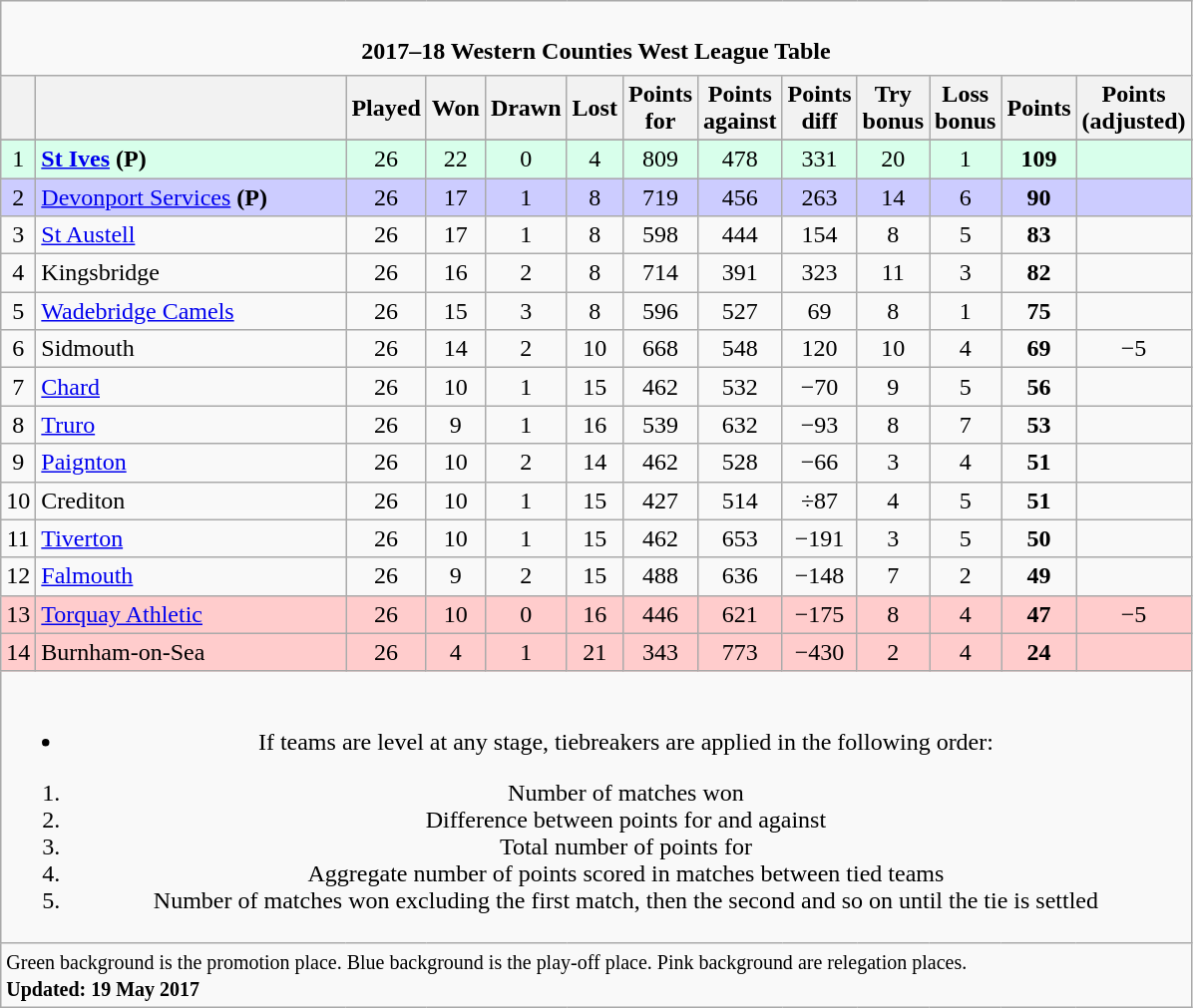<table class="wikitable" style="text-align: center;">
<tr>
<td colspan="13" cellpadding="0" cellspacing="0"><br><table border="0" width="100%" cellpadding="0" cellspacing="0">
<tr>
<td width=20% style="border:0px"></td>
<td style="border:0px"><strong> 2017–18 Western Counties West League Table</strong></td>
<td width=20% style="border:0px"></td>
</tr>
</table>
</td>
</tr>
<tr>
<th bgcolor="#efefef" width="10"></th>
<th bgcolor="#efefef" width="200"></th>
<th bgcolor="#efefef" width="20">Played</th>
<th bgcolor="#efefef" width="20">Won</th>
<th bgcolor="#efefef" width="20">Drawn</th>
<th bgcolor="#efefef" width="20">Lost</th>
<th bgcolor="#efefef" width="20">Points for</th>
<th bgcolor="#efefef" width="20">Points against</th>
<th bgcolor="#efefef" width="20">Points diff</th>
<th bgcolor="#efefef" width="20">Try bonus</th>
<th bgcolor="#efefef" width="20">Loss bonus</th>
<th bgcolor="#efefef" width="20">Points</th>
<th bgcolor="#efefef" width="20">Points<br>(adjusted)</th>
</tr>
<tr bgcolor=#d8ffeb align=center>
</tr>
<tr bgcolor=#d8ffeb align=center>
<td>1</td>
<td align=left><strong><a href='#'>St Ives</a></strong> <strong>(P)</strong></td>
<td>26</td>
<td>22</td>
<td>0</td>
<td>4</td>
<td>809</td>
<td>478</td>
<td>331</td>
<td>20</td>
<td>1</td>
<td><strong>109</strong></td>
<td></td>
</tr>
<tr bgcolor=#ccccff align=center>
<td>2</td>
<td align=left><a href='#'>Devonport Services</a> <strong>(P)</strong></td>
<td>26</td>
<td>17</td>
<td>1</td>
<td>8</td>
<td>719</td>
<td>456</td>
<td>263</td>
<td>14</td>
<td>6</td>
<td><strong>90</strong></td>
<td></td>
</tr>
<tr>
<td>3</td>
<td align=left><a href='#'>St Austell</a></td>
<td>26</td>
<td>17</td>
<td>1</td>
<td>8</td>
<td>598</td>
<td>444</td>
<td>154</td>
<td>8</td>
<td>5</td>
<td><strong>83</strong></td>
<td></td>
</tr>
<tr>
<td>4</td>
<td align=left>Kingsbridge</td>
<td>26</td>
<td>16</td>
<td>2</td>
<td>8</td>
<td>714</td>
<td>391</td>
<td>323</td>
<td>11</td>
<td>3</td>
<td><strong>82</strong></td>
<td></td>
</tr>
<tr>
<td>5</td>
<td align=left><a href='#'>Wadebridge Camels</a></td>
<td>26</td>
<td>15</td>
<td>3</td>
<td>8</td>
<td>596</td>
<td>527</td>
<td>69</td>
<td>8</td>
<td>1</td>
<td><strong>75</strong></td>
<td></td>
</tr>
<tr>
<td>6</td>
<td align=left>Sidmouth</td>
<td>26</td>
<td>14</td>
<td>2</td>
<td>10</td>
<td>668</td>
<td>548</td>
<td>120</td>
<td>10</td>
<td>4</td>
<td><strong>69</strong></td>
<td>−5</td>
</tr>
<tr>
<td>7</td>
<td align=left><a href='#'>Chard</a></td>
<td>26</td>
<td>10</td>
<td>1</td>
<td>15</td>
<td>462</td>
<td>532</td>
<td>−70</td>
<td>9</td>
<td>5</td>
<td><strong>56</strong></td>
<td></td>
</tr>
<tr>
<td>8</td>
<td align=left><a href='#'>Truro</a></td>
<td>26</td>
<td>9</td>
<td>1</td>
<td>16</td>
<td>539</td>
<td>632</td>
<td>−93</td>
<td>8</td>
<td>7</td>
<td><strong>53</strong></td>
<td></td>
</tr>
<tr>
<td>9</td>
<td align=left><a href='#'>Paignton</a></td>
<td>26</td>
<td>10</td>
<td>2</td>
<td>14</td>
<td>462</td>
<td>528</td>
<td>−66</td>
<td>3</td>
<td>4</td>
<td><strong>51</strong></td>
<td></td>
</tr>
<tr>
<td>10</td>
<td align=left>Crediton</td>
<td>26</td>
<td>10</td>
<td>1</td>
<td>15</td>
<td>427</td>
<td>514</td>
<td>÷87</td>
<td>4</td>
<td>5</td>
<td><strong>51</strong></td>
<td></td>
</tr>
<tr>
<td>11</td>
<td align=left><a href='#'>Tiverton</a></td>
<td>26</td>
<td>10</td>
<td>1</td>
<td>15</td>
<td>462</td>
<td>653</td>
<td>−191</td>
<td>3</td>
<td>5</td>
<td><strong>50</strong></td>
<td></td>
</tr>
<tr>
<td>12</td>
<td align=left><a href='#'>Falmouth</a></td>
<td>26</td>
<td>9</td>
<td>2</td>
<td>15</td>
<td>488</td>
<td>636</td>
<td>−148</td>
<td>7</td>
<td>2</td>
<td><strong>49</strong></td>
<td></td>
</tr>
<tr bgcolor=#ffcccc>
<td>13</td>
<td align=left><a href='#'>Torquay Athletic</a></td>
<td>26</td>
<td>10</td>
<td>0</td>
<td>16</td>
<td>446</td>
<td>621</td>
<td>−175</td>
<td>8</td>
<td>4</td>
<td><strong>47</strong></td>
<td>−5</td>
</tr>
<tr bgcolor=#ffcccc>
<td>14</td>
<td align=left>Burnham-on-Sea</td>
<td>26</td>
<td>4</td>
<td>1</td>
<td>21</td>
<td>343</td>
<td>773</td>
<td>−430</td>
<td>2</td>
<td>4</td>
<td><strong>24</strong></td>
<td></td>
</tr>
<tr>
<td colspan="15"><br><ul><li>If teams are level at any stage, tiebreakers are applied in the following order:</li></ul><ol><li>Number of matches won</li><li>Difference between points for and against</li><li>Total number of points for</li><li>Aggregate number of points scored in matches between tied teams</li><li>Number of matches won excluding the first match, then the second and so on until the tie is settled</li></ol></td>
</tr>
<tr | style="text-align:left;" |>
<td colspan="15" style="border:0px"><small><span>Green background</span> is the promotion place. <span>Blue background</span> is the play-off place. <span>Pink background</span> are relegation places.<br><strong>Updated: 19 May 2017</strong></small></td>
</tr>
</table>
